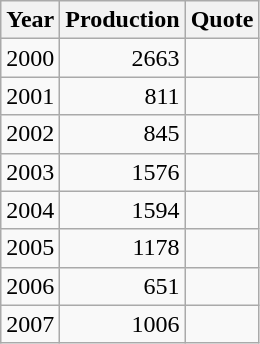<table class="wikitable sortable">
<tr>
<th>Year</th>
<th>Production</th>
<th>Quote</th>
</tr>
<tr>
<td>2000</td>
<td align="right">2663</td>
<td></td>
</tr>
<tr>
<td>2001</td>
<td align="right">811</td>
<td></td>
</tr>
<tr>
<td>2002</td>
<td align="right">845</td>
<td></td>
</tr>
<tr>
<td>2003</td>
<td align="right">1576</td>
<td></td>
</tr>
<tr>
<td>2004</td>
<td align="right">1594</td>
<td></td>
</tr>
<tr>
<td>2005</td>
<td align="right">1178</td>
<td></td>
</tr>
<tr>
<td>2006</td>
<td align="right">651</td>
<td></td>
</tr>
<tr>
<td>2007</td>
<td align="right">1006</td>
<td></td>
</tr>
</table>
